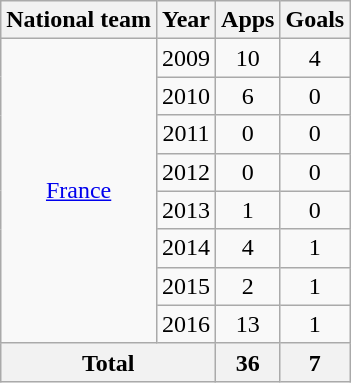<table class="wikitable" style="text-align:center">
<tr>
<th>National team</th>
<th>Year</th>
<th>Apps</th>
<th>Goals</th>
</tr>
<tr>
<td rowspan="8"><a href='#'>France</a></td>
<td>2009</td>
<td>10</td>
<td>4</td>
</tr>
<tr>
<td>2010</td>
<td>6</td>
<td>0</td>
</tr>
<tr>
<td>2011</td>
<td>0</td>
<td>0</td>
</tr>
<tr>
<td>2012</td>
<td>0</td>
<td>0</td>
</tr>
<tr>
<td>2013</td>
<td>1</td>
<td>0</td>
</tr>
<tr>
<td>2014</td>
<td>4</td>
<td>1</td>
</tr>
<tr>
<td>2015</td>
<td>2</td>
<td>1</td>
</tr>
<tr>
<td>2016</td>
<td>13</td>
<td>1</td>
</tr>
<tr>
<th colspan="2">Total</th>
<th>36</th>
<th>7</th>
</tr>
</table>
